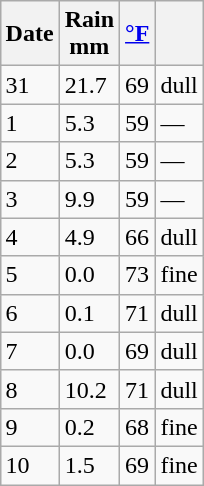<table class="wikitable"  align=right style="margin:0 0 1em 1em">
<tr>
<th>Date</th>
<th>Rain<br>mm</th>
<th><a href='#'>°F</a></th>
<th></th>
</tr>
<tr>
<td>31</td>
<td>21.7</td>
<td>69</td>
<td>dull</td>
</tr>
<tr>
<td>1</td>
<td>5.3</td>
<td>59</td>
<td>—</td>
</tr>
<tr>
<td>2</td>
<td>5.3</td>
<td>59</td>
<td>—</td>
</tr>
<tr>
<td>3</td>
<td>9.9</td>
<td>59</td>
<td>—</td>
</tr>
<tr>
<td>4</td>
<td>4.9</td>
<td>66</td>
<td>dull</td>
</tr>
<tr>
<td>5</td>
<td>0.0</td>
<td>73</td>
<td>fine</td>
</tr>
<tr>
<td>6</td>
<td>0.1</td>
<td>71</td>
<td>dull</td>
</tr>
<tr>
<td>7</td>
<td>0.0</td>
<td>69</td>
<td>dull</td>
</tr>
<tr>
<td>8</td>
<td>10.2</td>
<td>71</td>
<td>dull</td>
</tr>
<tr>
<td>9</td>
<td>0.2</td>
<td>68</td>
<td>fine</td>
</tr>
<tr>
<td>10</td>
<td>1.5</td>
<td>69</td>
<td>fine</td>
</tr>
</table>
